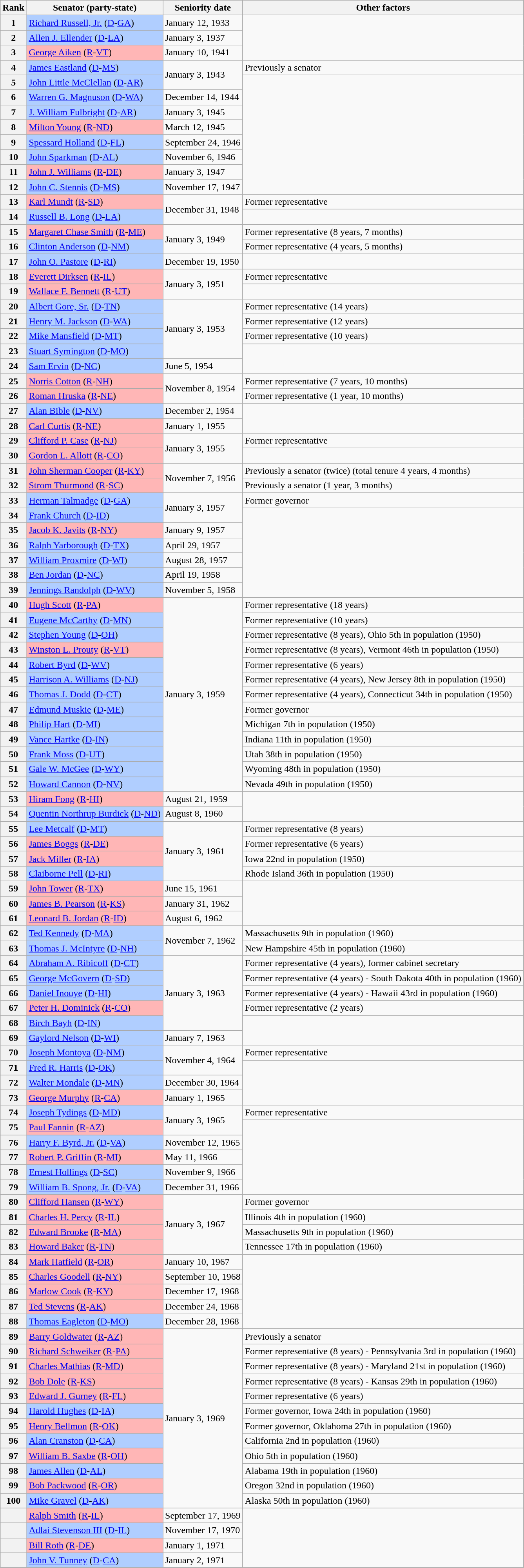<table class=wikitable>
<tr valign=bottom>
<th>Rank</th>
<th>Senator (party-state)</th>
<th>Seniority date</th>
<th>Other factors</th>
</tr>
<tr>
<th>1</th>
<td style="background-color:#B0CEFF"><a href='#'>Richard Russell, Jr.</a> (<a href='#'>D</a>-<a href='#'>GA</a>)</td>
<td>January 12, 1933</td>
<td rowspan=3></td>
</tr>
<tr>
<th>2</th>
<td style="background-color:#B0CEFF"><a href='#'>Allen J. Ellender</a> (<a href='#'>D</a>-<a href='#'>LA</a>)</td>
<td>January 3, 1937</td>
</tr>
<tr>
<th>3</th>
<td style="background-color:#FFB6B6"><a href='#'>George Aiken</a> (<a href='#'>R</a>-<a href='#'>VT</a>)</td>
<td>January 10, 1941</td>
</tr>
<tr>
<th>4</th>
<td style="background-color:#B0CEFF"><a href='#'>James Eastland</a> (<a href='#'>D</a>-<a href='#'>MS</a>)</td>
<td rowspan= 2>January 3, 1943</td>
<td>Previously a senator</td>
</tr>
<tr>
<th>5</th>
<td style="background-color:#B0CEFF"><a href='#'>John Little McClellan</a> (<a href='#'>D</a>-<a href='#'>AR</a>)</td>
<td rowspan=8></td>
</tr>
<tr>
<th>6</th>
<td style="background-color:#B0CEFF"><a href='#'>Warren G. Magnuson</a> (<a href='#'>D</a>-<a href='#'>WA</a>)</td>
<td>December 14, 1944</td>
</tr>
<tr>
<th>7</th>
<td style="background-color:#B0CEFF"><a href='#'>J. William Fulbright</a> (<a href='#'>D</a>-<a href='#'>AR</a>)</td>
<td>January 3, 1945</td>
</tr>
<tr>
<th>8</th>
<td style="background-color:#FFB6B6"><a href='#'>Milton Young</a> (<a href='#'>R</a>-<a href='#'>ND</a>)</td>
<td>March 12, 1945</td>
</tr>
<tr>
<th>9</th>
<td style="background-color:#B0CEFF"><a href='#'>Spessard Holland</a> (<a href='#'>D</a>-<a href='#'>FL</a>)</td>
<td>September 24, 1946</td>
</tr>
<tr>
<th>10</th>
<td style="background-color:#B0CEFF"><a href='#'>John Sparkman</a> (<a href='#'>D</a>-<a href='#'>AL</a>)</td>
<td>November 6, 1946</td>
</tr>
<tr>
<th>11</th>
<td style="background-color:#FFB6B6"><a href='#'>John J. Williams</a> (<a href='#'>R</a>-<a href='#'>DE</a>)</td>
<td>January 3, 1947</td>
</tr>
<tr>
<th>12</th>
<td style="background-color:#B0CEFF"><a href='#'>John C. Stennis</a> (<a href='#'>D</a>-<a href='#'>MS</a>)</td>
<td>November 17, 1947</td>
</tr>
<tr>
<th>13</th>
<td style="background-color:#FFB6B6"><a href='#'>Karl Mundt</a> (<a href='#'>R</a>-<a href='#'>SD</a>)</td>
<td rowspan= 2>December 31, 1948</td>
<td>Former representative</td>
</tr>
<tr>
<th>14</th>
<td style="background-color:#B0CEFF"><a href='#'>Russell B. Long</a> (<a href='#'>D</a>-<a href='#'>LA</a>)</td>
<td></td>
</tr>
<tr>
<th>15</th>
<td style="background-color:#FFB6B6"><a href='#'>Margaret Chase Smith</a> (<a href='#'>R</a>-<a href='#'>ME</a>)</td>
<td rowspan= 2>January 3, 1949</td>
<td>Former representative (8 years, 7 months)</td>
</tr>
<tr>
<th>16</th>
<td style="background-color:#B0CEFF"><a href='#'>Clinton Anderson</a> (<a href='#'>D</a>-<a href='#'>NM</a>)</td>
<td>Former representative (4 years, 5 months)</td>
</tr>
<tr>
<th>17</th>
<td style="background-color:#B0CEFF"><a href='#'>John O. Pastore</a> (<a href='#'>D</a>-<a href='#'>RI</a>)</td>
<td>December 19, 1950</td>
<td></td>
</tr>
<tr>
<th>18</th>
<td style="background-color:#FFB6B6"><a href='#'>Everett Dirksen</a> (<a href='#'>R</a>-<a href='#'>IL</a>)</td>
<td rowspan= 2>January 3, 1951</td>
<td>Former representative</td>
</tr>
<tr>
<th>19</th>
<td style="background-color:#FFB6B6"><a href='#'>Wallace F. Bennett</a> (<a href='#'>R</a>-<a href='#'>UT</a>)</td>
<td></td>
</tr>
<tr>
<th>20</th>
<td style="background-color:#B0CEFF"><a href='#'>Albert Gore, Sr.</a> (<a href='#'>D</a>-<a href='#'>TN</a>)</td>
<td rowspan= 4>January 3, 1953</td>
<td>Former representative (14 years)</td>
</tr>
<tr>
<th>21</th>
<td style="background-color:#B0CEFF"><a href='#'>Henry M. Jackson</a> (<a href='#'>D</a>-<a href='#'>WA</a>)</td>
<td>Former representative (12 years)</td>
</tr>
<tr>
<th>22</th>
<td style="background-color:#B0CEFF"><a href='#'>Mike Mansfield</a> (<a href='#'>D</a>-<a href='#'>MT</a>)</td>
<td>Former representative (10 years)</td>
</tr>
<tr>
<th>23</th>
<td style="background-color:#B0CEFF"><a href='#'>Stuart Symington</a> (<a href='#'>D</a>-<a href='#'>MO</a>)</td>
<td rowspan=2></td>
</tr>
<tr>
<th>24</th>
<td style="background-color:#B0CEFF"><a href='#'>Sam Ervin</a> (<a href='#'>D</a>-<a href='#'>NC</a>)</td>
<td>June 5, 1954</td>
</tr>
<tr>
<th>25</th>
<td style="background-color:#FFB6B6"><a href='#'>Norris Cotton</a> (<a href='#'>R</a>-<a href='#'>NH</a>)</td>
<td rowspan= 2>November 8, 1954</td>
<td>Former representative (7 years, 10 months)</td>
</tr>
<tr>
<th>26</th>
<td style="background-color:#FFB6B6"><a href='#'>Roman Hruska</a> (<a href='#'>R</a>-<a href='#'>NE</a>)</td>
<td>Former representative (1 year, 10 months)</td>
</tr>
<tr>
<th>27</th>
<td style="background-color:#B0CEFF"><a href='#'>Alan Bible</a> (<a href='#'>D</a>-<a href='#'>NV</a>)</td>
<td>December 2, 1954</td>
<td rowspan=2></td>
</tr>
<tr>
<th>28</th>
<td style="background-color:#FFB6B6"><a href='#'>Carl Curtis</a> (<a href='#'>R</a>-<a href='#'>NE</a>)</td>
<td>January 1, 1955</td>
</tr>
<tr>
<th>29</th>
<td style="background-color:#FFB6B6"><a href='#'>Clifford P. Case</a> (<a href='#'>R</a>-<a href='#'>NJ</a>)</td>
<td rowspan= 2>January 3, 1955</td>
<td>Former representative</td>
</tr>
<tr>
<th>30</th>
<td style="background-color:#FFB6B6"><a href='#'>Gordon L. Allott</a> (<a href='#'>R</a>-<a href='#'>CO</a>)</td>
<td></td>
</tr>
<tr>
<th>31</th>
<td style="background-color:#FFB6B6"><a href='#'>John Sherman Cooper</a> (<a href='#'>R</a>-<a href='#'>KY</a>)</td>
<td rowspan= 2>November 7, 1956</td>
<td>Previously a senator (twice) (total tenure 4 years, 4 months)</td>
</tr>
<tr>
<th>32</th>
<td style="background-color:#FFB6B6"><a href='#'>Strom Thurmond</a> (<a href='#'>R</a>-<a href='#'>SC</a>)</td>
<td>Previously a senator (1 year, 3 months)</td>
</tr>
<tr>
<th>33</th>
<td style="background-color:#B0CEFF"><a href='#'>Herman Talmadge</a> (<a href='#'>D</a>-<a href='#'>GA</a>)</td>
<td rowspan= 2>January 3, 1957</td>
<td>Former governor</td>
</tr>
<tr>
<th>34</th>
<td style="background-color:#B0CEFF"><a href='#'>Frank Church</a> (<a href='#'>D</a>-<a href='#'>ID</a>)</td>
<td rowspan=6></td>
</tr>
<tr>
<th>35</th>
<td style="background-color:#FFB6B6"><a href='#'>Jacob K. Javits</a> (<a href='#'>R</a>-<a href='#'>NY</a>)</td>
<td>January 9, 1957</td>
</tr>
<tr>
<th>36</th>
<td style="background-color:#B0CEFF"><a href='#'>Ralph Yarborough</a> (<a href='#'>D</a>-<a href='#'>TX</a>)</td>
<td>April 29, 1957</td>
</tr>
<tr>
<th>37</th>
<td style="background-color:#B0CEFF"><a href='#'>William Proxmire</a> (<a href='#'>D</a>-<a href='#'>WI</a>)</td>
<td>August 28, 1957</td>
</tr>
<tr>
<th>38</th>
<td style="background-color:#B0CEFF"><a href='#'>Ben Jordan</a> (<a href='#'>D</a>-<a href='#'>NC</a>)</td>
<td>April 19, 1958</td>
</tr>
<tr>
<th>39</th>
<td style="background-color:#B0CEFF"><a href='#'>Jennings Randolph</a> (<a href='#'>D</a>-<a href='#'>WV</a>)</td>
<td>November 5, 1958</td>
</tr>
<tr>
<th>40</th>
<td style="background-color:#FFB6B6"><a href='#'>Hugh Scott</a> (<a href='#'>R</a>-<a href='#'>PA</a>)</td>
<td rowspan= 13>January 3, 1959</td>
<td>Former representative (18 years)</td>
</tr>
<tr>
<th>41</th>
<td style="background-color:#B0CEFF"><a href='#'>Eugene McCarthy</a> (<a href='#'>D</a>-<a href='#'>MN</a>)</td>
<td>Former representative (10 years)</td>
</tr>
<tr>
<th>42</th>
<td style="background-color:#B0CEFF"><a href='#'>Stephen Young</a> (<a href='#'>D</a>-<a href='#'>OH</a>)</td>
<td>Former representative (8 years), Ohio 5th in population (1950)</td>
</tr>
<tr>
<th>43</th>
<td style="background-color:#FFB6B6"><a href='#'>Winston L. Prouty</a> (<a href='#'>R</a>-<a href='#'>VT</a>)</td>
<td>Former representative (8 years), Vermont 46th in population (1950)</td>
</tr>
<tr>
<th>44</th>
<td style="background-color:#B0CEFF"><a href='#'>Robert Byrd</a> (<a href='#'>D</a>-<a href='#'>WV</a>)</td>
<td>Former representative (6 years)</td>
</tr>
<tr>
<th>45</th>
<td style="background-color:#B0CEFF"><a href='#'>Harrison A. Williams</a> (<a href='#'>D</a>-<a href='#'>NJ</a>)</td>
<td>Former representative (4 years), New Jersey 8th in population (1950)</td>
</tr>
<tr>
<th>46</th>
<td style="background-color:#B0CEFF"><a href='#'>Thomas J. Dodd</a> (<a href='#'>D</a>-<a href='#'>CT</a>)</td>
<td>Former representative (4 years), Connecticut 34th in population (1950)</td>
</tr>
<tr>
<th>47</th>
<td style="background-color:#B0CEFF"><a href='#'>Edmund Muskie</a> (<a href='#'>D</a>-<a href='#'>ME</a>)</td>
<td>Former governor</td>
</tr>
<tr>
<th>48</th>
<td style="background-color:#B0CEFF"><a href='#'>Philip Hart</a> (<a href='#'>D</a>-<a href='#'>MI</a>)</td>
<td>Michigan 7th in population (1950)</td>
</tr>
<tr>
<th>49</th>
<td style="background-color:#B0CEFF"><a href='#'>Vance Hartke</a> (<a href='#'>D</a>-<a href='#'>IN</a>)</td>
<td>Indiana 11th in population (1950)</td>
</tr>
<tr>
<th>50</th>
<td style="background-color:#B0CEFF"><a href='#'>Frank Moss</a> (<a href='#'>D</a>-<a href='#'>UT</a>)</td>
<td>Utah 38th in population (1950)</td>
</tr>
<tr>
<th>51</th>
<td style="background-color:#B0CEFF"><a href='#'>Gale W. McGee</a> (<a href='#'>D</a>-<a href='#'>WY</a>)</td>
<td>Wyoming 48th in population (1950)</td>
</tr>
<tr>
<th>52</th>
<td style="background-color:#B0CEFF"><a href='#'>Howard Cannon</a> (<a href='#'>D</a>-<a href='#'>NV</a>)</td>
<td>Nevada 49th in population (1950)</td>
</tr>
<tr>
<th>53</th>
<td style="background-color:#FFB6B6"><a href='#'>Hiram Fong</a> (<a href='#'>R</a>-<a href='#'>HI</a>)</td>
<td>August 21, 1959</td>
<td rowspan=2></td>
</tr>
<tr>
<th>54</th>
<td style="background-color:#B0CEFF"><a href='#'>Quentin Northrup Burdick</a> (<a href='#'>D</a>-<a href='#'>ND</a>)</td>
<td>August 8, 1960</td>
</tr>
<tr>
<th>55</th>
<td style="background-color:#B0CEFF"><a href='#'>Lee Metcalf</a> (<a href='#'>D</a>-<a href='#'>MT</a>)</td>
<td rowspan= 4>January 3, 1961</td>
<td>Former representative (8 years)</td>
</tr>
<tr>
<th>56</th>
<td style="background-color:#FFB6B6"><a href='#'>James Boggs</a> (<a href='#'>R</a>-<a href='#'>DE</a>)</td>
<td>Former representative (6 years)</td>
</tr>
<tr>
<th>57</th>
<td style="background-color:#FFB6B6"><a href='#'>Jack Miller</a> (<a href='#'>R</a>-<a href='#'>IA</a>)</td>
<td>Iowa 22nd in population (1950)</td>
</tr>
<tr>
<th>58</th>
<td style="background-color:#B0CEFF"><a href='#'>Claiborne Pell</a> (<a href='#'>D</a>-<a href='#'>RI</a>)</td>
<td>Rhode Island 36th in population (1950)</td>
</tr>
<tr>
<th>59</th>
<td style="background-color:#FFB6B6"><a href='#'>John Tower</a> (<a href='#'>R</a>-<a href='#'>TX</a>)</td>
<td>June 15, 1961</td>
<td rowspan=3></td>
</tr>
<tr>
<th>60</th>
<td style="background-color:#FFB6B6"><a href='#'>James B. Pearson</a> (<a href='#'>R</a>-<a href='#'>KS</a>)</td>
<td>January 31, 1962</td>
</tr>
<tr>
<th>61</th>
<td style="background-color:#FFB6B6"><a href='#'>Leonard B. Jordan</a> (<a href='#'>R</a>-<a href='#'>ID</a>)</td>
<td>August 6, 1962</td>
</tr>
<tr>
<th>62</th>
<td style="background-color:#B0CEFF"><a href='#'>Ted Kennedy</a> (<a href='#'>D</a>-<a href='#'>MA</a>)</td>
<td rowspan= 2>November 7, 1962</td>
<td>Massachusetts 9th in population (1960)</td>
</tr>
<tr>
<th>63</th>
<td style="background-color:#B0CEFF"><a href='#'>Thomas J. McIntyre</a> (<a href='#'>D</a>-<a href='#'>NH</a>)</td>
<td>New Hampshire 45th in population (1960)</td>
</tr>
<tr>
<th>64</th>
<td style="background-color:#B0CEFF"><a href='#'>Abraham A. Ribicoff</a> (<a href='#'>D</a>-<a href='#'>CT</a>)</td>
<td rowspan= 5>January 3, 1963</td>
<td>Former representative (4 years), former cabinet secretary</td>
</tr>
<tr>
<th>65</th>
<td style="background-color:#B0CEFF"><a href='#'>George McGovern</a> (<a href='#'>D</a>-<a href='#'>SD</a>)</td>
<td>Former representative (4 years) -  South Dakota 40th in population (1960)</td>
</tr>
<tr>
<th>66</th>
<td style="background-color:#B0CEFF"><a href='#'>Daniel Inouye</a> (<a href='#'>D</a>-<a href='#'>HI</a>)</td>
<td>Former representative (4 years) - Hawaii 43rd in population (1960)</td>
</tr>
<tr>
<th>67</th>
<td style="background-color:#FFB6B6"><a href='#'>Peter H. Dominick</a> (<a href='#'>R</a>-<a href='#'>CO</a>)</td>
<td>Former representative (2 years)</td>
</tr>
<tr>
<th>68</th>
<td style="background-color:#B0CEFF"><a href='#'>Birch Bayh</a> (<a href='#'>D</a>-<a href='#'>IN</a>)</td>
<td rowspan=2></td>
</tr>
<tr>
<th>69</th>
<td style="background-color:#B0CEFF"><a href='#'>Gaylord Nelson</a> (<a href='#'>D</a>-<a href='#'>WI</a>)</td>
<td>January 7, 1963</td>
</tr>
<tr>
<th>70</th>
<td style="background-color:#B0CEFF"><a href='#'>Joseph Montoya</a> (<a href='#'>D</a>-<a href='#'>NM</a>)</td>
<td rowspan= 2>November 4, 1964</td>
<td>Former representative</td>
</tr>
<tr>
<th>71</th>
<td style="background-color:#B0CEFF"><a href='#'>Fred R. Harris</a> (<a href='#'>D</a>-<a href='#'>OK</a>)</td>
<td rowspan=3></td>
</tr>
<tr>
<th>72</th>
<td style="background-color:#B0CEFF"><a href='#'>Walter Mondale</a> (<a href='#'>D</a>-<a href='#'>MN</a>)</td>
<td>December 30, 1964</td>
</tr>
<tr>
<th>73</th>
<td style="background-color:#FFB6B6"><a href='#'>George Murphy</a> (<a href='#'>R</a>-<a href='#'>CA</a>)</td>
<td>January 1, 1965</td>
</tr>
<tr>
<th>74</th>
<td style="background-color:#B0CEFF"><a href='#'>Joseph Tydings</a> (<a href='#'>D</a>-<a href='#'>MD</a>)</td>
<td rowspan= 2>January 3, 1965</td>
<td>Former representative</td>
</tr>
<tr>
<th>75</th>
<td style="background-color:#FFB6B6"><a href='#'>Paul Fannin</a> (<a href='#'>R</a>-<a href='#'>AZ</a>)</td>
<td rowspan=5></td>
</tr>
<tr>
<th>76</th>
<td style="background-color:#B0CEFF"><a href='#'>Harry F. Byrd, Jr.</a> (<a href='#'>D</a>-<a href='#'>VA</a>)</td>
<td>November 12, 1965</td>
</tr>
<tr>
<th>77</th>
<td style="background-color:#FFB6B6"><a href='#'>Robert P. Griffin</a> (<a href='#'>R</a>-<a href='#'>MI</a>)</td>
<td>May 11, 1966</td>
</tr>
<tr>
<th>78</th>
<td style="background-color:#B0CEFF"><a href='#'>Ernest Hollings</a> (<a href='#'>D</a>-<a href='#'>SC</a>)</td>
<td>November 9, 1966</td>
</tr>
<tr>
<th>79</th>
<td style="background-color:#B0CEFF"><a href='#'>William B. Spong, Jr.</a> (<a href='#'>D</a>-<a href='#'>VA</a>)</td>
<td>December 31, 1966</td>
</tr>
<tr>
<th>80</th>
<td style="background-color:#FFB6B6"><a href='#'>Clifford Hansen</a> (<a href='#'>R</a>-<a href='#'>WY</a>)</td>
<td rowspan= 4>January 3, 1967</td>
<td>Former governor</td>
</tr>
<tr>
<th>81</th>
<td style="background-color:#FFB6B6"><a href='#'>Charles H. Percy</a> (<a href='#'>R</a>-<a href='#'>IL</a>)</td>
<td>Illinois 4th in population (1960)</td>
</tr>
<tr>
<th>82</th>
<td style="background-color:#FFB6B6"><a href='#'>Edward Brooke</a> (<a href='#'>R</a>-<a href='#'>MA</a>)</td>
<td>Massachusetts 9th in population (1960)</td>
</tr>
<tr>
<th>83</th>
<td style="background-color:#FFB6B6"><a href='#'>Howard Baker</a> (<a href='#'>R</a>-<a href='#'>TN</a>)</td>
<td>Tennessee 17th in population (1960)</td>
</tr>
<tr>
<th>84</th>
<td style="background-color:#FFB6B6"><a href='#'>Mark Hatfield</a> (<a href='#'>R</a>-<a href='#'>OR</a>)</td>
<td>January 10, 1967</td>
<td rowspan=5></td>
</tr>
<tr>
<th>85</th>
<td style="background-color:#FFB6B6"><a href='#'>Charles Goodell</a> (<a href='#'>R</a>-<a href='#'>NY</a>)</td>
<td>September 10, 1968</td>
</tr>
<tr>
<th>86</th>
<td style="background-color:#FFB6B6"><a href='#'>Marlow Cook</a> (<a href='#'>R</a>-<a href='#'>KY</a>)</td>
<td>December 17, 1968</td>
</tr>
<tr>
<th>87</th>
<td style="background-color:#FFB6B6"><a href='#'>Ted Stevens</a> (<a href='#'>R</a>-<a href='#'>AK</a>)</td>
<td>December 24, 1968</td>
</tr>
<tr>
<th>88</th>
<td style="background-color:#B0CEFF"><a href='#'>Thomas Eagleton</a> (<a href='#'>D</a>-<a href='#'>MO</a>)</td>
<td>December 28, 1968</td>
</tr>
<tr>
<th>89</th>
<td style="background-color:#FFB6B6"><a href='#'>Barry Goldwater</a> (<a href='#'>R</a>-<a href='#'>AZ</a>)</td>
<td rowspan= 12>January 3, 1969</td>
<td>Previously a senator</td>
</tr>
<tr>
<th>90</th>
<td style="background-color:#FFB6B6"><a href='#'>Richard Schweiker</a> (<a href='#'>R</a>-<a href='#'>PA</a>)</td>
<td>Former representative (8 years) - Pennsylvania 3rd in population (1960)</td>
</tr>
<tr>
<th>91</th>
<td style="background-color:#FFB6B6"><a href='#'>Charles Mathias</a> (<a href='#'>R</a>-<a href='#'>MD</a>)</td>
<td>Former representative (8 years) - Maryland 21st in population (1960)</td>
</tr>
<tr>
<th>92</th>
<td style="background-color:#FFB6B6"><a href='#'>Bob Dole</a> (<a href='#'>R</a>-<a href='#'>KS</a>)</td>
<td>Former representative (8 years) - Kansas 29th in population (1960)</td>
</tr>
<tr>
<th>93</th>
<td style="background-color:#FFB6B6"><a href='#'>Edward J. Gurney</a> (<a href='#'>R</a>-<a href='#'>FL</a>)</td>
<td>Former representative (6 years)</td>
</tr>
<tr>
<th>94</th>
<td style="background-color:#B0CEFF"><a href='#'>Harold Hughes</a> (<a href='#'>D</a>-<a href='#'>IA</a>)</td>
<td>Former governor, Iowa 24th in population (1960)</td>
</tr>
<tr>
<th>95</th>
<td style="background-color:#FFB6B6"><a href='#'>Henry Bellmon</a> (<a href='#'>R</a>-<a href='#'>OK</a>)</td>
<td>Former governor, Oklahoma 27th in population (1960)</td>
</tr>
<tr>
<th>96</th>
<td style="background-color:#B0CEFF"><a href='#'>Alan Cranston</a> (<a href='#'>D</a>-<a href='#'>CA</a>)</td>
<td>California 2nd in population (1960)</td>
</tr>
<tr>
<th>97</th>
<td style="background-color:#FFB6B6"><a href='#'>William B. Saxbe</a> (<a href='#'>R</a>-<a href='#'>OH</a>)</td>
<td>Ohio 5th in population (1960)</td>
</tr>
<tr>
<th>98</th>
<td style="background-color:#B0CEFF"><a href='#'>James Allen</a> (<a href='#'>D</a>-<a href='#'>AL</a>)</td>
<td>Alabama 19th in population (1960)</td>
</tr>
<tr>
<th>99</th>
<td style="background-color:#FFB6B6"><a href='#'>Bob Packwood</a> (<a href='#'>R</a>-<a href='#'>OR</a>)</td>
<td>Oregon 32nd in population (1960)</td>
</tr>
<tr>
<th>100</th>
<td style="background-color:#B0CEFF"><a href='#'>Mike Gravel</a> (<a href='#'>D</a>-<a href='#'>AK</a>)</td>
<td>Alaska 50th in population (1960)</td>
</tr>
<tr>
<th></th>
<td style="background-color:#FFB6B6"><a href='#'>Ralph Smith</a> (<a href='#'>R</a>-<a href='#'>IL</a>)</td>
<td>September 17, 1969</td>
<td rowspan=4></td>
</tr>
<tr>
<th></th>
<td style="background-color:#B0CEFF"><a href='#'>Adlai Stevenson III</a> (<a href='#'>D</a>-<a href='#'>IL</a>)</td>
<td>November 17, 1970</td>
</tr>
<tr>
<th></th>
<td style="background-color:#FFB6B6"><a href='#'>Bill Roth</a> (<a href='#'>R</a>-<a href='#'>DE</a>)</td>
<td>January 1, 1971</td>
</tr>
<tr>
<th></th>
<td style="background-color:#B0CEFF"><a href='#'>John V. Tunney</a> (<a href='#'>D</a>-<a href='#'>CA</a>)</td>
<td>January 2, 1971</td>
</tr>
</table>
